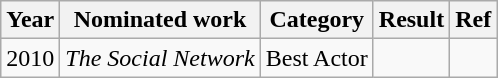<table class="wikitable">
<tr>
<th>Year</th>
<th>Nominated work</th>
<th>Category</th>
<th>Result</th>
<th>Ref</th>
</tr>
<tr>
<td>2010</td>
<td><em>The Social Network</em></td>
<td>Best Actor</td>
<td></td>
<td></td>
</tr>
</table>
